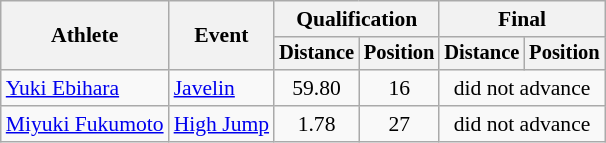<table class=wikitable style="font-size:90%">
<tr>
<th rowspan="2">Athlete</th>
<th rowspan="2">Event</th>
<th colspan="2">Qualification</th>
<th colspan="2">Final</th>
</tr>
<tr style="font-size:95%">
<th>Distance</th>
<th>Position</th>
<th>Distance</th>
<th>Position</th>
</tr>
<tr align=center>
<td align=left><a href='#'>Yuki Ebihara</a></td>
<td align=left><a href='#'>Javelin</a></td>
<td>59.80</td>
<td>16</td>
<td colspan=2>did not advance</td>
</tr>
<tr align=center>
<td align=left><a href='#'>Miyuki Fukumoto</a></td>
<td align=left><a href='#'>High Jump</a></td>
<td>1.78</td>
<td>27</td>
<td colspan=2>did not advance</td>
</tr>
</table>
